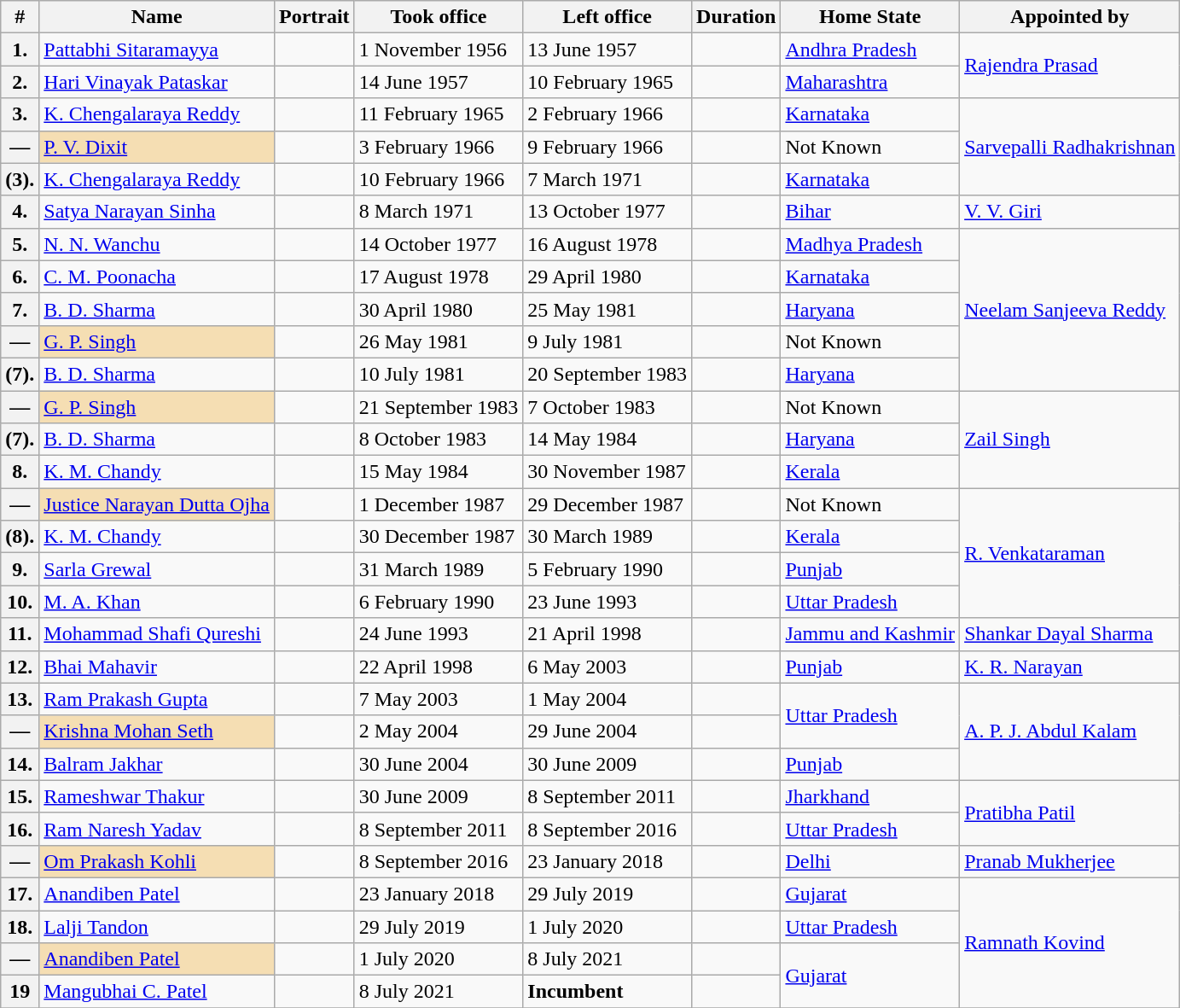<table class="wikitable sortable">
<tr>
<th>#</th>
<th>Name</th>
<th>Portrait</th>
<th>Took office</th>
<th>Left office</th>
<th>Duration</th>
<th>Home State</th>
<th>Appointed by</th>
</tr>
<tr>
<th>1.</th>
<td><a href='#'>Pattabhi Sitaramayya</a></td>
<td></td>
<td>1 November 1956</td>
<td>13 June 1957</td>
<td></td>
<td><a href='#'>Andhra Pradesh</a></td>
<td rowspan=2><a href='#'>Rajendra Prasad</a></td>
</tr>
<tr>
<th>2.</th>
<td><a href='#'>Hari Vinayak Pataskar</a></td>
<td></td>
<td>14 June 1957</td>
<td>10 February 1965</td>
<td></td>
<td><a href='#'>Maharashtra</a></td>
</tr>
<tr>
<th>3.</th>
<td><a href='#'>K. Chengalaraya Reddy</a></td>
<td></td>
<td>11 February 1965</td>
<td>2 February 1966</td>
<td></td>
<td><a href='#'>Karnataka</a></td>
<td rowspan=3><a href='#'>Sarvepalli Radhakrishnan</a></td>
</tr>
<tr>
<th>—</th>
<td bgcolor=wheat><a href='#'>P. V. Dixit</a></td>
<td></td>
<td>3 February 1966</td>
<td>9 February 1966</td>
<td></td>
<td>Not Known</td>
</tr>
<tr>
<th>(3).</th>
<td><a href='#'>K. Chengalaraya Reddy</a></td>
<td></td>
<td>10 February 1966</td>
<td>7 March 1971</td>
<td></td>
<td><a href='#'>Karnataka</a></td>
</tr>
<tr>
<th>4.</th>
<td><a href='#'>Satya Narayan Sinha</a></td>
<td></td>
<td>8 March 1971</td>
<td>13 October 1977</td>
<td></td>
<td><a href='#'>Bihar</a></td>
<td><a href='#'>V. V. Giri</a></td>
</tr>
<tr>
<th>5.</th>
<td><a href='#'>N. N. Wanchu</a></td>
<td></td>
<td>14 October 1977</td>
<td>16 August 1978</td>
<td></td>
<td><a href='#'>Madhya Pradesh</a></td>
<td rowspan=5><a href='#'>Neelam Sanjeeva Reddy</a></td>
</tr>
<tr>
<th>6.</th>
<td><a href='#'>C. M. Poonacha</a></td>
<td></td>
<td>17 August 1978</td>
<td>29 April 1980</td>
<td></td>
<td><a href='#'>Karnataka</a></td>
</tr>
<tr>
<th>7.</th>
<td><a href='#'>B. D. Sharma</a></td>
<td></td>
<td>30 April 1980</td>
<td>25 May 1981</td>
<td></td>
<td><a href='#'>Haryana</a></td>
</tr>
<tr>
<th>—</th>
<td bgcolor=wheat><a href='#'>G. P. Singh</a></td>
<td></td>
<td>26 May 1981</td>
<td>9 July 1981</td>
<td></td>
<td>Not Known</td>
</tr>
<tr>
<th>(7).</th>
<td><a href='#'>B. D. Sharma</a></td>
<td></td>
<td>10 July 1981</td>
<td>20 September 1983</td>
<td></td>
<td><a href='#'>Haryana</a></td>
</tr>
<tr>
<th>—</th>
<td bgcolor=wheat><a href='#'>G. P. Singh</a></td>
<td></td>
<td>21 September 1983</td>
<td>7 October 1983</td>
<td></td>
<td>Not Known</td>
<td rowspan=3><a href='#'>Zail Singh</a></td>
</tr>
<tr>
<th>(7).</th>
<td><a href='#'>B. D. Sharma</a></td>
<td></td>
<td>8 October 1983</td>
<td>14 May 1984</td>
<td></td>
<td><a href='#'>Haryana</a></td>
</tr>
<tr>
<th>8.</th>
<td><a href='#'>K. M. Chandy</a></td>
<td></td>
<td>15 May 1984</td>
<td>30 November 1987</td>
<td></td>
<td><a href='#'>Kerala</a></td>
</tr>
<tr>
<th>—</th>
<td bgcolor=wheat><a href='#'>Justice Narayan Dutta Ojha</a></td>
<td></td>
<td>1 December 1987</td>
<td>29 December 1987</td>
<td></td>
<td>Not Known</td>
<td rowspan=4><a href='#'>R. Venkataraman</a></td>
</tr>
<tr>
<th>(8).</th>
<td><a href='#'>K. M. Chandy</a></td>
<td></td>
<td>30 December 1987</td>
<td>30 March 1989</td>
<td></td>
<td><a href='#'>Kerala</a></td>
</tr>
<tr>
<th>9.</th>
<td><a href='#'>Sarla Grewal</a></td>
<td></td>
<td>31 March 1989</td>
<td>5 February 1990</td>
<td></td>
<td><a href='#'>Punjab</a></td>
</tr>
<tr>
<th>10.</th>
<td><a href='#'>M. A. Khan</a></td>
<td></td>
<td>6 February 1990</td>
<td>23 June 1993</td>
<td></td>
<td><a href='#'>Uttar Pradesh</a></td>
</tr>
<tr>
<th>11.</th>
<td><a href='#'>Mohammad Shafi Qureshi</a></td>
<td></td>
<td>24 June 1993</td>
<td>21 April 1998</td>
<td></td>
<td><a href='#'>Jammu and Kashmir</a></td>
<td><a href='#'>Shankar Dayal Sharma</a></td>
</tr>
<tr>
<th>12.</th>
<td><a href='#'>Bhai Mahavir</a></td>
<td></td>
<td>22 April 1998</td>
<td>6 May 2003</td>
<td></td>
<td><a href='#'>Punjab</a></td>
<td><a href='#'>K. R. Narayan</a></td>
</tr>
<tr>
<th>13.</th>
<td><a href='#'>Ram Prakash Gupta</a></td>
<td></td>
<td>7 May 2003</td>
<td>1 May 2004</td>
<td></td>
<td rowspan=2><a href='#'>Uttar Pradesh</a></td>
<td rowspan=3><a href='#'>A. P. J. Abdul Kalam</a></td>
</tr>
<tr>
<th>—</th>
<td bgcolor=wheat><a href='#'>Krishna Mohan Seth</a></td>
<td></td>
<td>2 May 2004</td>
<td>29 June 2004</td>
<td></td>
</tr>
<tr>
<th>14.</th>
<td><a href='#'>Balram Jakhar</a></td>
<td></td>
<td>30 June 2004</td>
<td>30 June 2009</td>
<td></td>
<td><a href='#'>Punjab</a></td>
</tr>
<tr>
<th>15.</th>
<td><a href='#'>Rameshwar Thakur</a></td>
<td></td>
<td>30 June 2009</td>
<td>8 September 2011</td>
<td></td>
<td><a href='#'>Jharkhand</a></td>
<td rowspan=2><a href='#'>Pratibha Patil</a></td>
</tr>
<tr>
<th>16.</th>
<td><a href='#'>Ram Naresh Yadav</a></td>
<td></td>
<td>8 September 2011</td>
<td>8 September 2016</td>
<td></td>
<td><a href='#'>Uttar Pradesh</a></td>
</tr>
<tr>
<th>—</th>
<td bgcolor=wheat><a href='#'>Om Prakash Kohli</a></td>
<td></td>
<td>8 September 2016 </td>
<td>23 January 2018</td>
<td></td>
<td><a href='#'>Delhi</a></td>
<td><a href='#'>Pranab Mukherjee</a></td>
</tr>
<tr>
<th>17.</th>
<td><a href='#'>Anandiben Patel</a></td>
<td></td>
<td>23 January 2018 </td>
<td>29 July 2019</td>
<td></td>
<td><a href='#'>Gujarat</a></td>
<td rowspan=4><a href='#'>Ramnath Kovind</a></td>
</tr>
<tr>
<th>18.</th>
<td><a href='#'>Lalji Tandon</a></td>
<td></td>
<td>29 July 2019</td>
<td>1 July 2020</td>
<td></td>
<td><a href='#'>Uttar Pradesh</a></td>
</tr>
<tr>
<th>—</th>
<td bgcolor=wheat><a href='#'>Anandiben Patel</a></td>
<td></td>
<td>1 July 2020</td>
<td>8 July 2021</td>
<td></td>
<td rowspan=2><a href='#'>Gujarat</a></td>
</tr>
<tr>
<th>19</th>
<td><a href='#'>Mangubhai C. Patel</a></td>
<td></td>
<td>8 July 2021</td>
<td><strong>Incumbent</strong></td>
<td></td>
</tr>
<tr>
</tr>
</table>
